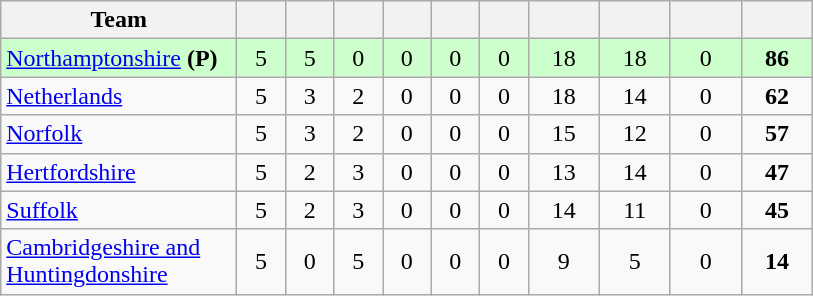<table class="wikitable" style="text-align:center">
<tr>
<th width="150">Team</th>
<th width="25"></th>
<th width="25"></th>
<th width="25"></th>
<th width="25"></th>
<th width="25"></th>
<th width="25"></th>
<th width="40"></th>
<th width="40"></th>
<th width="40"></th>
<th width="40"></th>
</tr>
<tr style="background:#cfc;">
<td style="text-align:left"><a href='#'>Northamptonshire</a> <strong>(P)</strong></td>
<td>5</td>
<td>5</td>
<td>0</td>
<td>0</td>
<td>0</td>
<td>0</td>
<td>18</td>
<td>18</td>
<td>0</td>
<td><strong>86</strong></td>
</tr>
<tr>
<td style="text-align:left"><a href='#'>Netherlands</a></td>
<td>5</td>
<td>3</td>
<td>2</td>
<td>0</td>
<td>0</td>
<td>0</td>
<td>18</td>
<td>14</td>
<td>0</td>
<td><strong>62</strong></td>
</tr>
<tr>
<td style="text-align:left"><a href='#'>Norfolk</a></td>
<td>5</td>
<td>3</td>
<td>2</td>
<td>0</td>
<td>0</td>
<td>0</td>
<td>15</td>
<td>12</td>
<td>0</td>
<td><strong>57</strong></td>
</tr>
<tr>
<td style="text-align:left"><a href='#'>Hertfordshire</a></td>
<td>5</td>
<td>2</td>
<td>3</td>
<td>0</td>
<td>0</td>
<td>0</td>
<td>13</td>
<td>14</td>
<td>0</td>
<td><strong>47</strong></td>
</tr>
<tr>
<td style="text-align:left"><a href='#'>Suffolk</a></td>
<td>5</td>
<td>2</td>
<td>3</td>
<td>0</td>
<td>0</td>
<td>0</td>
<td>14</td>
<td>11</td>
<td>0</td>
<td><strong>45</strong></td>
</tr>
<tr>
<td style="text-align:left"><a href='#'>Cambridgeshire and Huntingdonshire</a></td>
<td>5</td>
<td>0</td>
<td>5</td>
<td>0</td>
<td>0</td>
<td>0</td>
<td>9</td>
<td>5</td>
<td>0</td>
<td><strong>14</strong></td>
</tr>
</table>
